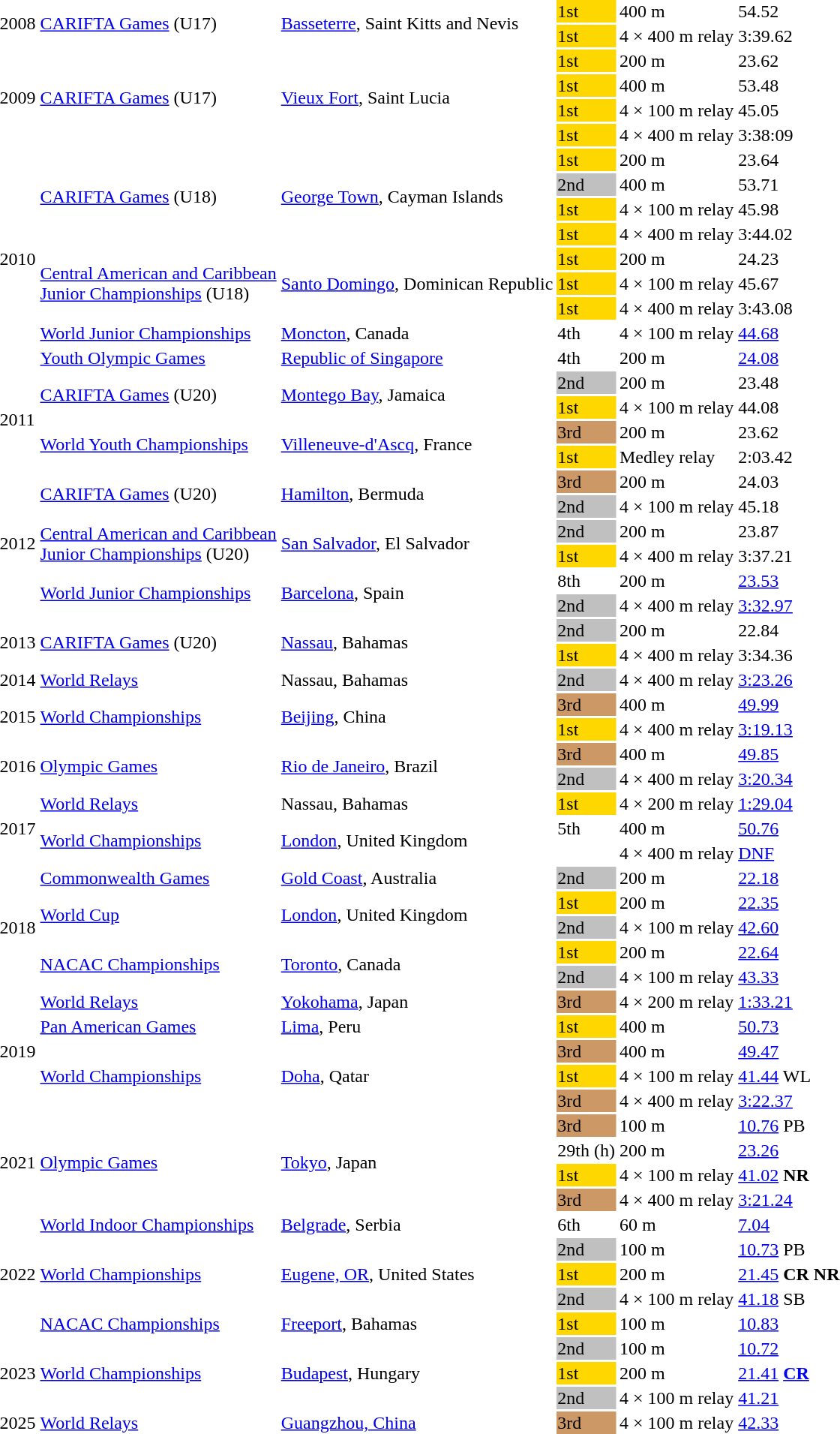<table>
<tr>
<td rowspan=2>2008</td>
<td rowspan=2><a href='#'>CARIFTA Games</a> (U17)</td>
<td rowspan=2><a href='#'>Basseterre</a>, Saint Kitts and Nevis</td>
<td bgcolor=gold>1st</td>
<td>400 m</td>
<td>54.52</td>
</tr>
<tr>
<td bgcolor=gold>1st</td>
<td>4 × 400 m relay</td>
<td>3:39.62</td>
</tr>
<tr>
<td rowspan=4>2009</td>
<td rowspan=4><a href='#'>CARIFTA Games</a> (U17)</td>
<td rowspan=4><a href='#'>Vieux Fort</a>, Saint Lucia</td>
<td bgcolor=gold>1st</td>
<td>200 m</td>
<td>23.62</td>
</tr>
<tr>
<td bgcolor=gold>1st</td>
<td>400 m</td>
<td>53.48</td>
</tr>
<tr>
<td bgcolor=gold>1st</td>
<td>4 × 100 m relay</td>
<td>45.05</td>
</tr>
<tr>
<td bgcolor=gold>1st</td>
<td>4 × 400 m relay</td>
<td>3:38:09</td>
</tr>
<tr>
<td rowspan=9>2010</td>
<td rowspan=4><a href='#'>CARIFTA Games</a> (U18)</td>
<td rowspan=4><a href='#'>George Town</a>, Cayman Islands</td>
<td bgcolor=gold>1st</td>
<td>200 m</td>
<td>23.64 </td>
</tr>
<tr>
<td bgcolor=silver>2nd</td>
<td>400 m</td>
<td>53.71</td>
</tr>
<tr>
<td bgcolor=gold>1st</td>
<td>4 × 100 m relay</td>
<td>45.98</td>
</tr>
<tr>
<td bgcolor=gold>1st</td>
<td>4 × 400 m relay</td>
<td>3:44.02</td>
</tr>
<tr>
<td rowspan=3><a href='#'>Central American and Caribbean<br>Junior Championships</a> (U18)</td>
<td rowspan=3><a href='#'>Santo Domingo</a>, Dominican Republic</td>
<td bgcolor=gold>1st</td>
<td>200 m</td>
<td>24.23</td>
</tr>
<tr>
<td bgcolor=gold>1st</td>
<td>4 × 100 m relay</td>
<td>45.67</td>
</tr>
<tr>
<td bgcolor=gold>1st</td>
<td>4 × 400 m relay</td>
<td>3:43.08</td>
</tr>
<tr>
<td><a href='#'>World Junior Championships</a></td>
<td><a href='#'>Moncton</a>, Canada</td>
<td>4th</td>
<td>4 × 100 m relay</td>
<td><a href='#'>44.68</a> </td>
</tr>
<tr>
<td><a href='#'>Youth Olympic Games</a></td>
<td><a href='#'>Republic of Singapore</a></td>
<td>4th</td>
<td>200 m</td>
<td><a href='#'>24.08</a></td>
</tr>
<tr>
<td rowspan=4>2011</td>
<td rowspan=2><a href='#'>CARIFTA Games</a> (U20)</td>
<td rowspan=2><a href='#'>Montego Bay</a>, Jamaica</td>
<td bgcolor=silver>2nd</td>
<td>200 m</td>
<td>23.48</td>
</tr>
<tr>
<td bgcolor=gold>1st</td>
<td>4 × 100 m relay</td>
<td>44.08</td>
</tr>
<tr>
<td rowspan=2><a href='#'>World Youth Championships</a></td>
<td rowspan=2><a href='#'>Villeneuve-d'Ascq</a>, France</td>
<td bgcolor=cc9966>3rd</td>
<td>200 m</td>
<td>23.62</td>
</tr>
<tr>
<td bgcolor=gold>1st</td>
<td>Medley relay</td>
<td>2:03.42</td>
</tr>
<tr>
<td rowspan=6>2012</td>
<td rowspan=2><a href='#'>CARIFTA Games</a> (U20)</td>
<td rowspan=2><a href='#'>Hamilton</a>, Bermuda</td>
<td bgcolor=cc9966>3rd</td>
<td>200 m</td>
<td>24.03</td>
</tr>
<tr>
<td bgcolor=silver>2nd</td>
<td>4 × 100 m relay</td>
<td>45.18</td>
</tr>
<tr>
<td rowspan=2><a href='#'>Central American and Caribbean<br>Junior Championships</a> (U20)</td>
<td rowspan=2><a href='#'>San Salvador</a>, El Salvador</td>
<td bgcolor=silver>2nd</td>
<td>200 m</td>
<td>23.87</td>
</tr>
<tr>
<td bgcolor=gold>1st</td>
<td>4 × 400 m relay</td>
<td>3:37.21</td>
</tr>
<tr>
<td rowspan=2><a href='#'>World Junior Championships</a></td>
<td rowspan=2><a href='#'>Barcelona</a>, Spain</td>
<td>8th</td>
<td>200 m</td>
<td><a href='#'>23.53</a></td>
</tr>
<tr>
<td bgcolor=silver>2nd</td>
<td>4 × 400 m relay</td>
<td><a href='#'>3:32.97</a></td>
</tr>
<tr>
<td rowspan=2>2013</td>
<td rowspan=2><a href='#'>CARIFTA Games</a> (U20)</td>
<td rowspan=2><a href='#'>Nassau</a>, Bahamas</td>
<td bgcolor=silver>2nd</td>
<td>200 m</td>
<td>22.84</td>
</tr>
<tr>
<td bgcolor=gold>1st</td>
<td>4 × 400 m relay</td>
<td>3:34.36</td>
</tr>
<tr>
<td>2014</td>
<td><a href='#'>World Relays</a></td>
<td>Nassau, Bahamas</td>
<td bgcolor=silver>2nd</td>
<td>4 × 400 m relay</td>
<td><a href='#'>3:23.26</a></td>
</tr>
<tr>
<td rowspan=2>2015</td>
<td rowspan=2><a href='#'>World Championships</a></td>
<td rowspan=2><a href='#'>Beijing</a>, China</td>
<td bgcolor=cc9966>3rd</td>
<td>400 m</td>
<td><a href='#'>49.99</a></td>
</tr>
<tr>
<td bgcolor=gold>1st</td>
<td>4 × 400 m relay</td>
<td><a href='#'>3:19.13</a> </td>
</tr>
<tr>
<td rowspan=2>2016</td>
<td rowspan=2><a href='#'>Olympic Games</a></td>
<td rowspan=2><a href='#'>Rio de Janeiro</a>, Brazil</td>
<td bgcolor=cc9966>3rd</td>
<td>400 m</td>
<td><a href='#'>49.85</a></td>
</tr>
<tr>
<td bgcolor=silver>2nd</td>
<td>4 × 400 m relay</td>
<td><a href='#'>3:20.34</a></td>
</tr>
<tr>
<td rowspan=3>2017</td>
<td><a href='#'>World Relays</a></td>
<td>Nassau, Bahamas</td>
<td bgcolor=gold>1st</td>
<td>4 × 200 m relay</td>
<td><a href='#'>1:29.04</a> <strong></strong> <strong></strong></td>
</tr>
<tr>
<td rowspan=2><a href='#'>World Championships</a></td>
<td rowspan=2><a href='#'>London</a>, United Kingdom</td>
<td>5th</td>
<td>400 m</td>
<td><a href='#'>50.76</a></td>
</tr>
<tr>
<td></td>
<td>4 × 400 m relay</td>
<td><a href='#'>DNF</a></td>
</tr>
<tr>
<td rowspan=5>2018</td>
<td><a href='#'>Commonwealth Games</a></td>
<td><a href='#'>Gold Coast</a>, Australia</td>
<td bgcolor=silver>2nd</td>
<td>200 m</td>
<td><a href='#'>22.18</a></td>
</tr>
<tr>
<td rowspan=2><a href='#'>World Cup</a></td>
<td rowspan=2><a href='#'>London</a>, United Kingdom</td>
<td bgcolor=gold>1st</td>
<td>200 m</td>
<td><a href='#'>22.35</a></td>
</tr>
<tr>
<td bgcolor=silver>2nd</td>
<td>4 × 100 m relay</td>
<td><a href='#'>42.60</a></td>
</tr>
<tr>
<td rowspan=2><a href='#'>NACAC Championships</a></td>
<td rowspan=2><a href='#'>Toronto</a>, Canada</td>
<td bgcolor=gold>1st</td>
<td>200 m</td>
<td><a href='#'>22.64</a></td>
</tr>
<tr>
<td bgcolor=silver>2nd</td>
<td>4 × 100 m relay</td>
<td><a href='#'>43.33</a></td>
</tr>
<tr>
<td rowspan=5>2019</td>
<td><a href='#'>World Relays</a></td>
<td><a href='#'>Yokohama</a>, Japan</td>
<td bgcolor=cc9966>3rd</td>
<td>4 × 200 m relay</td>
<td><a href='#'>1:33.21</a></td>
</tr>
<tr>
<td><a href='#'>Pan American Games</a></td>
<td><a href='#'>Lima</a>, Peru</td>
<td bgcolor=gold>1st</td>
<td>400 m</td>
<td><a href='#'>50.73</a></td>
</tr>
<tr>
<td rowspan=3><a href='#'>World Championships</a></td>
<td rowspan=3><a href='#'>Doha</a>, Qatar</td>
<td bgcolor=cc9966>3rd</td>
<td>400 m</td>
<td><a href='#'>49.47</a> </td>
</tr>
<tr>
<td bgcolor=gold>1st</td>
<td>4 × 100 m relay</td>
<td><a href='#'>41.44</a> WL</td>
</tr>
<tr>
<td bgcolor=cc9966>3rd</td>
<td>4 × 400 m relay</td>
<td><a href='#'>3:22.37</a></td>
</tr>
<tr>
<td rowspan=4>2021</td>
<td rowspan=4><a href='#'>Olympic Games</a></td>
<td rowspan=4><a href='#'>Tokyo</a>, Japan</td>
<td bgcolor=cc9966>3rd</td>
<td>100 m</td>
<td><a href='#'>10.76</a> PB</td>
</tr>
<tr>
<td>29th (h)</td>
<td>200 m</td>
<td><a href='#'>23.26</a></td>
</tr>
<tr>
<td bgcolor=gold>1st</td>
<td>4 × 100 m relay</td>
<td><a href='#'>41.02</a> <strong>NR</strong></td>
</tr>
<tr>
<td bgcolor=cc9966>3rd</td>
<td>4 × 400 m relay</td>
<td><a href='#'>3:21.24</a> </td>
</tr>
<tr>
<td rowspan=5>2022</td>
<td><a href='#'>World Indoor Championships</a></td>
<td><a href='#'>Belgrade</a>, Serbia</td>
<td>6th</td>
<td>60 m</td>
<td><a href='#'>7.04</a></td>
</tr>
<tr>
<td rowspan=3><a href='#'>World Championships</a></td>
<td rowspan=3><a href='#'>Eugene, OR</a>, United States</td>
<td bgcolor=silver>2nd</td>
<td>100 m</td>
<td><a href='#'>10.73</a> PB</td>
</tr>
<tr>
<td bgcolor=gold>1st</td>
<td>200 m</td>
<td><a href='#'>21.45</a> <strong>CR</strong> <strong>NR</strong></td>
</tr>
<tr>
<td bgcolor=silver>2nd</td>
<td>4 × 100 m relay</td>
<td><a href='#'>41.18</a> SB</td>
</tr>
<tr>
<td><a href='#'>NACAC Championships</a></td>
<td><a href='#'>Freeport</a>, Bahamas</td>
<td bgcolor=gold>1st</td>
<td>100 m</td>
<td><a href='#'>10.83</a></td>
</tr>
<tr>
<td rowspan=3>2023</td>
<td rowspan=3><a href='#'>World Championships</a></td>
<td rowspan=3><a href='#'>Budapest</a>, Hungary</td>
<td bgcolor=silver>2nd</td>
<td>100 m</td>
<td><a href='#'>10.72</a></td>
</tr>
<tr>
<td bgcolor=gold>1st</td>
<td>200 m</td>
<td><a href='#'>21.41</a> <strong><a href='#'>CR</a></strong></td>
</tr>
<tr>
<td bgcolor=silver>2nd</td>
<td>4 × 100 m relay</td>
<td><a href='#'>41.21</a></td>
</tr>
<tr>
<td>2025</td>
<td><a href='#'>World Relays</a></td>
<td><a href='#'>Guangzhou, China</a></td>
<td bgcolor=cc9966>3rd</td>
<td>4 × 100 m relay</td>
<td><a href='#'>42.33</a></td>
</tr>
</table>
